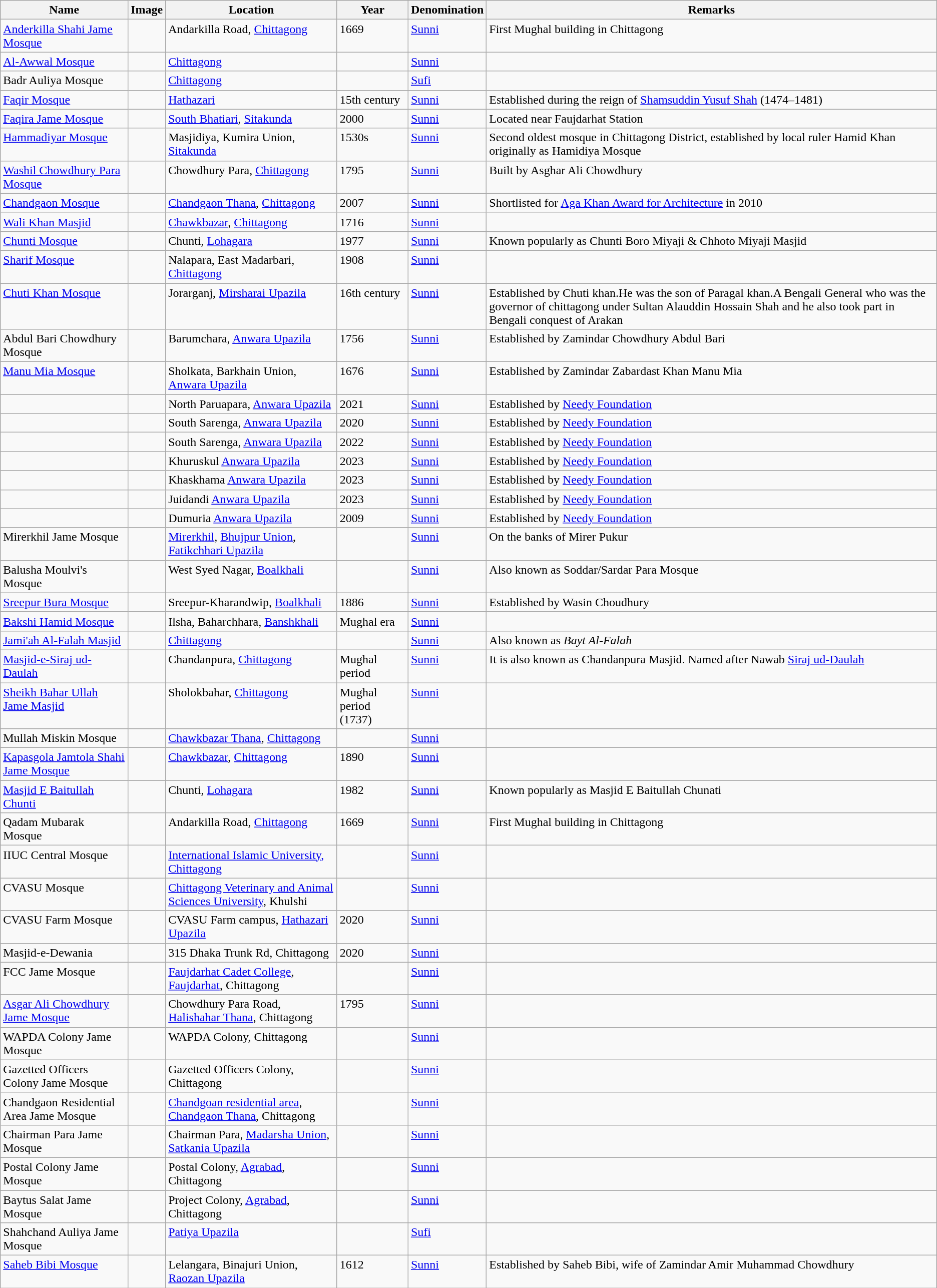<table class="wikitable sortable">
<tr>
<th>Name</th>
<th align=center class=unsortable>Image</th>
<th>Location</th>
<th>Year</th>
<th>Denomination</th>
<th align=left class=unsortable>Remarks</th>
</tr>
<tr valign=top>
<td><a href='#'>Anderkilla Shahi Jame Mosque</a></td>
<td></td>
<td>Andarkilla Road, <a href='#'>Chittagong</a></td>
<td>1669</td>
<td><a href='#'>Sunni</a></td>
<td>First Mughal building in Chittagong</td>
</tr>
<tr valign=top>
<td><a href='#'>Al-Awwal Mosque</a></td>
<td></td>
<td><a href='#'>Chittagong</a></td>
<td></td>
<td><a href='#'>Sunni</a></td>
<td></td>
</tr>
<tr valign=top>
<td>Badr Auliya Mosque</td>
<td></td>
<td><a href='#'>Chittagong</a></td>
<td></td>
<td><a href='#'>Sufi</a></td>
<td></td>
</tr>
<tr valign=top>
<td><a href='#'>Faqir Mosque</a></td>
<td></td>
<td><a href='#'>Hathazari</a></td>
<td>15th century</td>
<td><a href='#'>Sunni</a></td>
<td>Established during the reign of <a href='#'>Shamsuddin Yusuf Shah</a> (1474–1481)</td>
</tr>
<tr valign=top>
<td><a href='#'>Faqira Jame Mosque</a></td>
<td></td>
<td><a href='#'>South Bhatiari</a>, <a href='#'>Sitakunda</a></td>
<td>2000</td>
<td><a href='#'>Sunni</a></td>
<td>Located near Faujdarhat Station</td>
</tr>
<tr valign=top>
<td><a href='#'>Hammadiyar Mosque</a></td>
<td></td>
<td>Masjidiya, Kumira Union, <a href='#'>Sitakunda</a></td>
<td>1530s</td>
<td><a href='#'>Sunni</a></td>
<td>Second oldest mosque in Chittagong District, established by local ruler Hamid Khan originally as Hamidiya Mosque</td>
</tr>
<tr valign=top>
<td><a href='#'>Washil Chowdhury Para Mosque</a></td>
<td></td>
<td>Chowdhury Para, <a href='#'>Chittagong</a></td>
<td>1795</td>
<td><a href='#'>Sunni</a></td>
<td>Built by Asghar Ali Chowdhury</td>
</tr>
<tr valign=top>
<td><a href='#'>Chandgaon Mosque</a></td>
<td></td>
<td><a href='#'>Chandgaon Thana</a>, <a href='#'>Chittagong</a></td>
<td>2007</td>
<td><a href='#'>Sunni</a></td>
<td>Shortlisted for <a href='#'>Aga Khan Award for Architecture</a> in 2010</td>
</tr>
<tr valign=top>
<td><a href='#'>Wali Khan Masjid</a></td>
<td></td>
<td><a href='#'>Chawkbazar</a>, <a href='#'>Chittagong</a></td>
<td>1716</td>
<td><a href='#'>Sunni</a></td>
<td></td>
</tr>
<tr valign=top>
<td><a href='#'>Chunti Mosque</a></td>
<td></td>
<td>Chunti, <a href='#'>Lohagara</a></td>
<td>1977</td>
<td><a href='#'>Sunni</a></td>
<td>Known popularly as Chunti Boro Miyaji & Chhoto Miyaji Masjid</td>
</tr>
<tr valign=top>
<td><a href='#'>Sharif Mosque</a></td>
<td></td>
<td>Nalapara, East Madarbari, <a href='#'>Chittagong</a></td>
<td>1908</td>
<td><a href='#'>Sunni</a></td>
<td></td>
</tr>
<tr valign=top>
<td><a href='#'>Chuti Khan Mosque</a></td>
<td></td>
<td>Jorarganj, <a href='#'>Mirsharai Upazila</a></td>
<td>16th century</td>
<td><a href='#'>Sunni</a></td>
<td>Established by Chuti khan.He was the son of Paragal khan.A Bengali General who was the governor of chittagong under Sultan Alauddin Hossain Shah and he also took part in Bengali conquest of Arakan</td>
</tr>
<tr valign=top>
<td>Abdul Bari Chowdhury Mosque</td>
<td></td>
<td>Barumchara, <a href='#'>Anwara Upazila</a></td>
<td>1756</td>
<td><a href='#'>Sunni</a></td>
<td>Established by Zamindar Chowdhury Abdul Bari</td>
</tr>
<tr valign=top>
<td><a href='#'>Manu Mia Mosque</a></td>
<td></td>
<td>Sholkata, Barkhain Union, <a href='#'>Anwara Upazila</a></td>
<td>1676</td>
<td><a href='#'>Sunni</a></td>
<td>Established by Zamindar Zabardast Khan Manu Mia</td>
</tr>
<tr valign=top>
<td></td>
<td></td>
<td>North Paruapara, <a href='#'>Anwara Upazila</a></td>
<td>2021</td>
<td><a href='#'>Sunni</a></td>
<td>Established by <a href='#'>Needy Foundation</a></td>
</tr>
<tr valign=top>
<td></td>
<td></td>
<td>South Sarenga, <a href='#'>Anwara Upazila</a></td>
<td>2020</td>
<td><a href='#'>Sunni</a></td>
<td>Established by <a href='#'>Needy Foundation</a></td>
</tr>
<tr valign=top>
<td></td>
<td></td>
<td>South Sarenga, <a href='#'>Anwara Upazila</a></td>
<td>2022</td>
<td><a href='#'>Sunni</a></td>
<td>Established by <a href='#'>Needy Foundation</a></td>
</tr>
<tr valign=top>
<td></td>
<td><br></td>
<td>Khuruskul <a href='#'>Anwara Upazila</a></td>
<td>2023</td>
<td><a href='#'>Sunni</a></td>
<td>Established by <a href='#'>Needy Foundation</a></td>
</tr>
<tr valign=top>
<td></td>
<td><br></td>
<td>Khaskhama <a href='#'>Anwara Upazila</a></td>
<td>2023</td>
<td><a href='#'>Sunni</a></td>
<td>Established by <a href='#'>Needy Foundation</a></td>
</tr>
<tr valign=top>
<td></td>
<td><br></td>
<td>Juidandi <a href='#'>Anwara Upazila</a></td>
<td>2023</td>
<td><a href='#'>Sunni</a></td>
<td>Established by <a href='#'>Needy Foundation</a></td>
</tr>
<tr valign=top>
<td></td>
<td></td>
<td>Dumuria <a href='#'>Anwara Upazila</a></td>
<td>2009</td>
<td><a href='#'>Sunni</a></td>
<td>Established by <a href='#'>Needy Foundation</a></td>
</tr>
<tr valign=top>
<td>Mirerkhil Jame Mosque</td>
<td></td>
<td><a href='#'>Mirerkhil</a>, <a href='#'>Bhujpur Union</a>, <a href='#'>Fatikchhari Upazila</a></td>
<td></td>
<td><a href='#'>Sunni</a></td>
<td>On the banks of Mirer Pukur</td>
</tr>
<tr valign=top>
<td>Balusha Moulvi's Mosque</td>
<td></td>
<td>West Syed Nagar, <a href='#'>Boalkhali</a></td>
<td></td>
<td><a href='#'>Sunni</a></td>
<td>Also known as Soddar/Sardar Para Mosque</td>
</tr>
<tr valign=top>
<td><a href='#'>Sreepur Bura Mosque</a></td>
<td></td>
<td>Sreepur-Kharandwip, <a href='#'>Boalkhali</a></td>
<td>1886</td>
<td><a href='#'>Sunni</a></td>
<td>Established by Wasin Choudhury</td>
</tr>
<tr valign=top>
<td><a href='#'>Bakshi Hamid Mosque</a></td>
<td></td>
<td>Ilsha, Baharchhara, <a href='#'>Banshkhali</a></td>
<td>Mughal era</td>
<td><a href='#'>Sunni</a></td>
<td></td>
</tr>
<tr valign=top>
<td><a href='#'>Jami'ah Al-Falah Masjid</a></td>
<td></td>
<td><a href='#'>Chittagong</a></td>
<td></td>
<td><a href='#'>Sunni</a></td>
<td>Also known as <em>Bayt Al-Falah</em></td>
</tr>
<tr valign=top>
<td><a href='#'>Masjid-e-Siraj ud-Daulah</a></td>
<td></td>
<td>Chandanpura, <a href='#'>Chittagong</a></td>
<td>Mughal period</td>
<td><a href='#'>Sunni</a></td>
<td>It is also known as Chandanpura Masjid. Named after Nawab <a href='#'>Siraj ud-Daulah</a></td>
</tr>
<tr valign=top>
<td><a href='#'>Sheikh Bahar Ullah Jame Masjid</a></td>
<td></td>
<td>Sholokbahar, <a href='#'>Chittagong</a></td>
<td>Mughal period (1737)</td>
<td><a href='#'>Sunni</a></td>
<td></td>
</tr>
<tr valign=top>
<td>Mullah Miskin Mosque</td>
<td></td>
<td><a href='#'>Chawkbazar Thana</a>, <a href='#'>Chittagong</a></td>
<td></td>
<td><a href='#'>Sunni</a></td>
<td></td>
</tr>
<tr valign=top>
<td><a href='#'>Kapasgola Jamtola Shahi Jame Mosque</a></td>
<td></td>
<td><a href='#'>Chawkbazar</a>, <a href='#'>Chittagong</a></td>
<td>1890</td>
<td><a href='#'>Sunni</a></td>
<td></td>
</tr>
<tr valign=top>
<td><a href='#'>Masjid E Baitullah Chunti</a></td>
<td></td>
<td>Chunti, <a href='#'>Lohagara</a></td>
<td>1982</td>
<td><a href='#'>Sunni</a></td>
<td>Known popularly as Masjid E Baitullah Chunati</td>
</tr>
<tr valign=top>
<td>Qadam Mubarak Mosque</td>
<td></td>
<td>Andarkilla Road, <a href='#'>Chittagong</a></td>
<td>1669</td>
<td><a href='#'>Sunni</a></td>
<td>First Mughal building in Chittagong</td>
</tr>
<tr valign=top>
<td>IIUC Central Mosque</td>
<td></td>
<td><a href='#'>International Islamic University, Chittagong</a></td>
<td></td>
<td><a href='#'>Sunni</a></td>
<td></td>
</tr>
<tr valign=top>
<td>CVASU Mosque</td>
<td></td>
<td><a href='#'>Chittagong Veterinary and Animal Sciences University</a>, Khulshi</td>
<td></td>
<td><a href='#'>Sunni</a></td>
<td></td>
</tr>
<tr valign=top>
<td>CVASU Farm Mosque</td>
<td></td>
<td>CVASU Farm campus, <a href='#'>Hathazari Upazila</a></td>
<td>2020</td>
<td><a href='#'>Sunni</a></td>
<td></td>
</tr>
<tr valign=top>
<td>Masjid-e-Dewania</td>
<td></td>
<td>315 Dhaka Trunk Rd, Chittagong</td>
<td>2020</td>
<td><a href='#'>Sunni</a></td>
<td></td>
</tr>
<tr valign=top>
<td>FCC Jame Mosque</td>
<td></td>
<td><a href='#'>Faujdarhat Cadet College</a>, <a href='#'>Faujdarhat</a>, Chittagong</td>
<td></td>
<td><a href='#'>Sunni</a></td>
<td></td>
</tr>
<tr valign=top>
<td><a href='#'>Asgar Ali Chowdhury Jame Mosque</a></td>
<td></td>
<td>Chowdhury Para Road, <a href='#'>Halishahar Thana</a>, Chittagong</td>
<td>1795</td>
<td><a href='#'>Sunni</a></td>
<td></td>
</tr>
<tr valign=top>
<td>WAPDA Colony Jame Mosque</td>
<td></td>
<td>WAPDA Colony, Chittagong</td>
<td></td>
<td><a href='#'>Sunni</a></td>
<td></td>
</tr>
<tr valign=top>
<td>Gazetted Officers Colony Jame Mosque</td>
<td></td>
<td>Gazetted Officers Colony, Chittagong</td>
<td></td>
<td><a href='#'>Sunni</a></td>
<td></td>
</tr>
<tr valign=top>
<td>Chandgaon Residential Area Jame Mosque</td>
<td></td>
<td><a href='#'>Chandgoan residential area</a>, <a href='#'>Chandgaon Thana</a>, Chittagong</td>
<td></td>
<td><a href='#'>Sunni</a></td>
<td></td>
</tr>
<tr valign=top>
<td>Chairman Para Jame Mosque</td>
<td></td>
<td>Chairman Para, <a href='#'>Madarsha Union</a>, <a href='#'>Satkania Upazila</a></td>
<td></td>
<td><a href='#'>Sunni</a></td>
<td></td>
</tr>
<tr valign=top>
<td>Postal Colony Jame Mosque</td>
<td></td>
<td>Postal Colony, <a href='#'>Agrabad</a>, Chittagong</td>
<td></td>
<td><a href='#'>Sunni</a></td>
<td></td>
</tr>
<tr valign=top>
<td>Baytus Salat Jame Mosque</td>
<td></td>
<td>Project Colony, <a href='#'>Agrabad</a>, Chittagong</td>
<td></td>
<td><a href='#'>Sunni</a></td>
<td></td>
</tr>
<tr valign=top>
<td>Shahchand Auliya Jame Mosque</td>
<td></td>
<td><a href='#'>Patiya Upazila</a></td>
<td></td>
<td><a href='#'>Sufi</a></td>
<td></td>
</tr>
<tr valign=top>
<td><a href='#'>Saheb Bibi Mosque</a></td>
<td></td>
<td>Lelangara, Binajuri Union, <a href='#'>Raozan Upazila</a></td>
<td>1612</td>
<td><a href='#'>Sunni</a></td>
<td>Established by Saheb Bibi, wife of Zamindar Amir Muhammad Chowdhury</td>
</tr>
</table>
